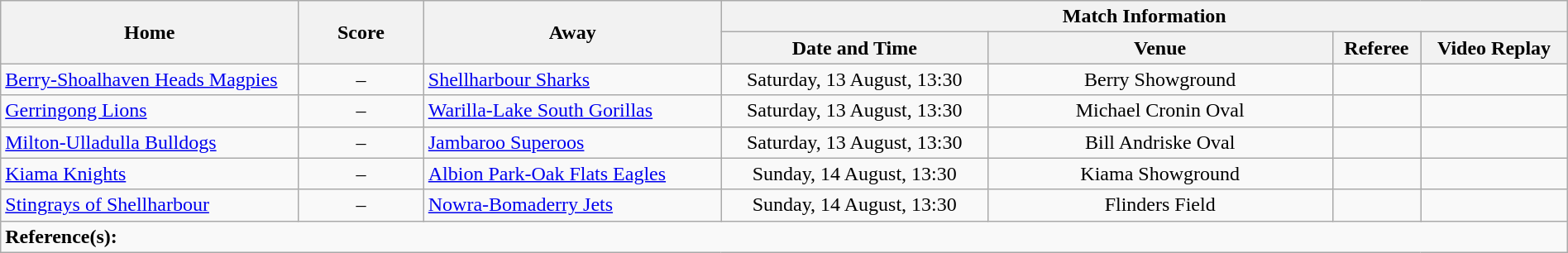<table class="wikitable" width="100% text-align:center;">
<tr>
<th rowspan="2" width="19%">Home</th>
<th rowspan="2" width="8%">Score</th>
<th rowspan="2" width="19%">Away</th>
<th colspan="4">Match Information</th>
</tr>
<tr bgcolor="#CCCCCC">
<th width="17%">Date and Time</th>
<th width="22%">Venue</th>
<th>Referee</th>
<th>Video Replay</th>
</tr>
<tr>
<td> <a href='#'>Berry-Shoalhaven Heads Magpies</a></td>
<td style="text-align:center;">–</td>
<td> <a href='#'>Shellharbour Sharks</a></td>
<td style="text-align:center;">Saturday, 13 August, 13:30</td>
<td style="text-align:center;">Berry Showground</td>
<td style="text-align:center;"></td>
<td style="text-align:center;"></td>
</tr>
<tr>
<td> <a href='#'>Gerringong Lions</a></td>
<td style="text-align:center;">–</td>
<td> <a href='#'>Warilla-Lake South Gorillas</a></td>
<td style="text-align:center;">Saturday, 13 August, 13:30</td>
<td style="text-align:center;">Michael Cronin Oval</td>
<td style="text-align:center;"></td>
<td style="text-align:center;"></td>
</tr>
<tr>
<td> <a href='#'>Milton-Ulladulla Bulldogs</a></td>
<td style="text-align:center;">–</td>
<td> <a href='#'>Jambaroo Superoos</a></td>
<td style="text-align:center;">Saturday, 13 August, 13:30</td>
<td style="text-align:center;">Bill Andriske Oval</td>
<td style="text-align:center;"></td>
<td style="text-align:center;"></td>
</tr>
<tr>
<td> <a href='#'>Kiama Knights</a></td>
<td style="text-align:center;">–</td>
<td> <a href='#'>Albion Park-Oak Flats Eagles</a></td>
<td style="text-align:center;">Sunday, 14 August, 13:30</td>
<td style="text-align:center;">Kiama Showground</td>
<td style="text-align:center;"></td>
<td style="text-align:center;"></td>
</tr>
<tr>
<td> <a href='#'>Stingrays of Shellharbour</a></td>
<td style="text-align:center;">–</td>
<td> <a href='#'>Nowra-Bomaderry Jets</a></td>
<td style="text-align:center;">Sunday, 14 August, 13:30</td>
<td style="text-align:center;">Flinders Field</td>
<td style="text-align:center;"></td>
<td style="text-align:center;"></td>
</tr>
<tr>
<td colspan="7"><strong>Reference(s):</strong></td>
</tr>
</table>
